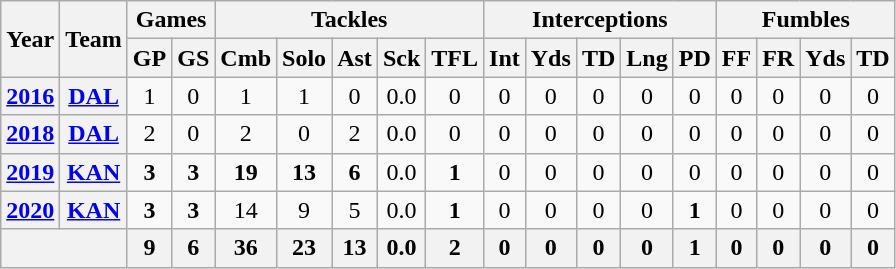<table class="wikitable" style="text-align:center">
<tr>
<th rowspan="2">Year</th>
<th rowspan="2">Team</th>
<th colspan="2">Games</th>
<th colspan="5">Tackles</th>
<th colspan="5">Interceptions</th>
<th colspan="4">Fumbles</th>
</tr>
<tr>
<th>GP</th>
<th>GS</th>
<th>Cmb</th>
<th>Solo</th>
<th>Ast</th>
<th>Sck</th>
<th>TFL</th>
<th>Int</th>
<th>Yds</th>
<th>TD</th>
<th>Lng</th>
<th>PD</th>
<th>FF</th>
<th>FR</th>
<th>Yds</th>
<th>TD</th>
</tr>
<tr>
<th><a href='#'>2016</a></th>
<th><a href='#'>DAL</a></th>
<td>1</td>
<td>0</td>
<td>1</td>
<td>1</td>
<td>0</td>
<td>0.0</td>
<td>0</td>
<td>0</td>
<td>0</td>
<td>0</td>
<td>0</td>
<td>0</td>
<td>0</td>
<td>0</td>
<td>0</td>
<td>0</td>
</tr>
<tr>
<th><a href='#'>2018</a></th>
<th><a href='#'>DAL</a></th>
<td>2</td>
<td>0</td>
<td>2</td>
<td>0</td>
<td>2</td>
<td>0.0</td>
<td>0</td>
<td>0</td>
<td>0</td>
<td>0</td>
<td>0</td>
<td>0</td>
<td>0</td>
<td>0</td>
<td>0</td>
<td>0</td>
</tr>
<tr>
<th><a href='#'>2019</a></th>
<th><a href='#'>KAN</a></th>
<td><strong>3</strong></td>
<td><strong>3</strong></td>
<td><strong>19</strong></td>
<td><strong>13</strong></td>
<td><strong>6</strong></td>
<td>0.0</td>
<td><strong>1</strong></td>
<td>0</td>
<td>0</td>
<td>0</td>
<td>0</td>
<td>0</td>
<td>0</td>
<td>0</td>
<td>0</td>
<td>0</td>
</tr>
<tr>
<th><a href='#'>2020</a></th>
<th><a href='#'>KAN</a></th>
<td><strong>3</strong></td>
<td><strong>3</strong></td>
<td>14</td>
<td>9</td>
<td>5</td>
<td>0.0</td>
<td><strong>1</strong></td>
<td>0</td>
<td>0</td>
<td>0</td>
<td>0</td>
<td><strong>1</strong></td>
<td>0</td>
<td>0</td>
<td>0</td>
<td>0</td>
</tr>
<tr>
<th colspan="2"></th>
<th>9</th>
<th>6</th>
<th>36</th>
<th>23</th>
<th>13</th>
<th>0.0</th>
<th>2</th>
<th>0</th>
<th>0</th>
<th>0</th>
<th>0</th>
<th>1</th>
<th>0</th>
<th>0</th>
<th>0</th>
<th>0</th>
</tr>
</table>
